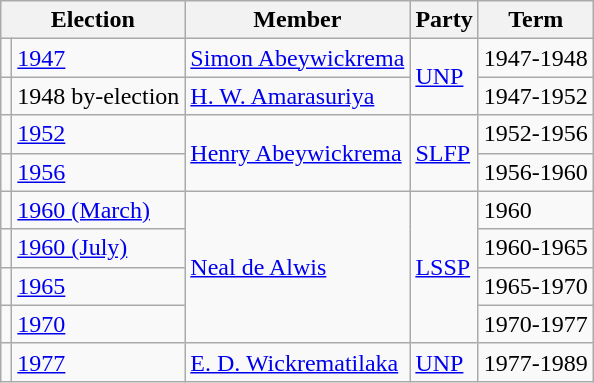<table class="wikitable">
<tr>
<th colspan="2">Election</th>
<th>Member</th>
<th>Party</th>
<th>Term</th>
</tr>
<tr>
<td style="background-color: "></td>
<td><a href='#'>1947</a></td>
<td><a href='#'>Simon Abeywickrema</a></td>
<td rowspan=2><a href='#'>UNP</a></td>
<td>1947-1948</td>
</tr>
<tr>
<td style="background-color: "></td>
<td>1948 by-election</td>
<td><a href='#'>H. W. Amarasuriya</a></td>
<td>1947-1952</td>
</tr>
<tr>
<td style="background-color: "></td>
<td><a href='#'>1952</a></td>
<td rowspan=2><a href='#'>Henry Abeywickrema</a></td>
<td rowspan=2><a href='#'>SLFP</a></td>
<td>1952-1956</td>
</tr>
<tr>
<td style="background-color: "></td>
<td><a href='#'>1956</a></td>
<td>1956-1960</td>
</tr>
<tr>
<td style="background-color: "></td>
<td><a href='#'>1960 (March)</a></td>
<td rowspan=4><a href='#'>Neal de Alwis</a></td>
<td rowspan=4><a href='#'>LSSP</a></td>
<td>1960</td>
</tr>
<tr>
<td style="background-color: "></td>
<td><a href='#'>1960 (July)</a></td>
<td>1960-1965</td>
</tr>
<tr>
<td style="background-color: "></td>
<td><a href='#'>1965</a></td>
<td>1965-1970</td>
</tr>
<tr>
<td style="background-color: "></td>
<td><a href='#'>1970</a></td>
<td>1970-1977</td>
</tr>
<tr>
<td style="background-color: "></td>
<td><a href='#'>1977</a></td>
<td><a href='#'>E. D. Wickrematilaka</a></td>
<td><a href='#'>UNP</a></td>
<td>1977-1989</td>
</tr>
</table>
